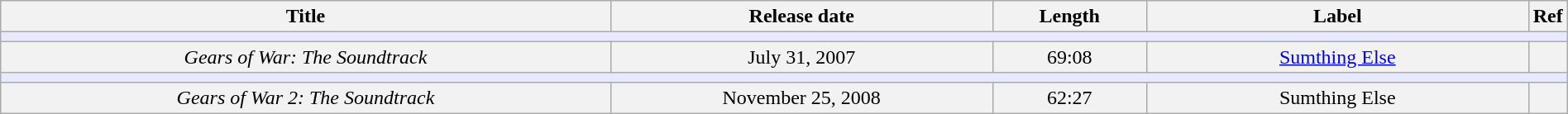<table class="wikitable" width="100%">
<tr style="text-align: center;">
<th width="40%">Title</th>
<th width="25%">Release date</th>
<th width="10%">Length</th>
<th width="55%">Label</th>
<th>Ref</th>
</tr>
<tr>
<td colspan="5" bgcolor="#e6e9ff"></td>
</tr>
<tr bgcolor="#F2F2F2" align="center">
<td><em>Gears of War: The Soundtrack</em></td>
<td>July 31, 2007</td>
<td>69:08</td>
<td><a href='#'>Sumthing Else</a></td>
<td></td>
</tr>
<tr>
<td colspan="5" bgcolor="#e6e9ff"></td>
</tr>
<tr bgcolor="#F2F2F2" align="center">
<td><em>Gears of War 2: The Soundtrack</em></td>
<td>November 25, 2008</td>
<td>62:27</td>
<td>Sumthing Else</td>
<td></td>
</tr>
</table>
